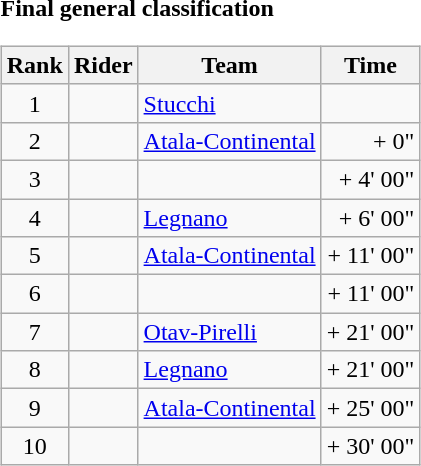<table>
<tr>
<td><strong>Final general classification</strong><br><table class="wikitable">
<tr>
<th scope="col">Rank</th>
<th scope="col">Rider</th>
<th scope="col">Team</th>
<th scope="col">Time</th>
</tr>
<tr>
<td style="text-align:center;">1</td>
<td></td>
<td><a href='#'>Stucchi</a></td>
<td style="text-align:right;"></td>
</tr>
<tr>
<td style="text-align:center;">2</td>
<td></td>
<td><a href='#'>Atala-Continental</a></td>
<td style="text-align:right;">+ 0"</td>
</tr>
<tr>
<td style="text-align:center;">3</td>
<td></td>
<td></td>
<td style="text-align:right;">+ 4' 00"</td>
</tr>
<tr>
<td style="text-align:center;">4</td>
<td></td>
<td><a href='#'>Legnano</a></td>
<td style="text-align:right;">+ 6' 00"</td>
</tr>
<tr>
<td style="text-align:center;">5</td>
<td></td>
<td><a href='#'>Atala-Continental</a></td>
<td style="text-align:right;">+ 11' 00"</td>
</tr>
<tr>
<td style="text-align:center;">6</td>
<td></td>
<td></td>
<td style="text-align:right;">+ 11' 00"</td>
</tr>
<tr>
<td style="text-align:center;">7</td>
<td></td>
<td><a href='#'>Otav-Pirelli</a></td>
<td style="text-align:right;">+ 21' 00"</td>
</tr>
<tr>
<td style="text-align:center;">8</td>
<td></td>
<td><a href='#'>Legnano</a></td>
<td style="text-align:right;">+ 21' 00"</td>
</tr>
<tr>
<td style="text-align:center;">9</td>
<td></td>
<td><a href='#'>Atala-Continental</a></td>
<td style="text-align:right;">+ 25' 00"</td>
</tr>
<tr>
<td style="text-align:center;">10</td>
<td></td>
<td></td>
<td style="text-align:right;">+ 30' 00"</td>
</tr>
</table>
</td>
</tr>
</table>
